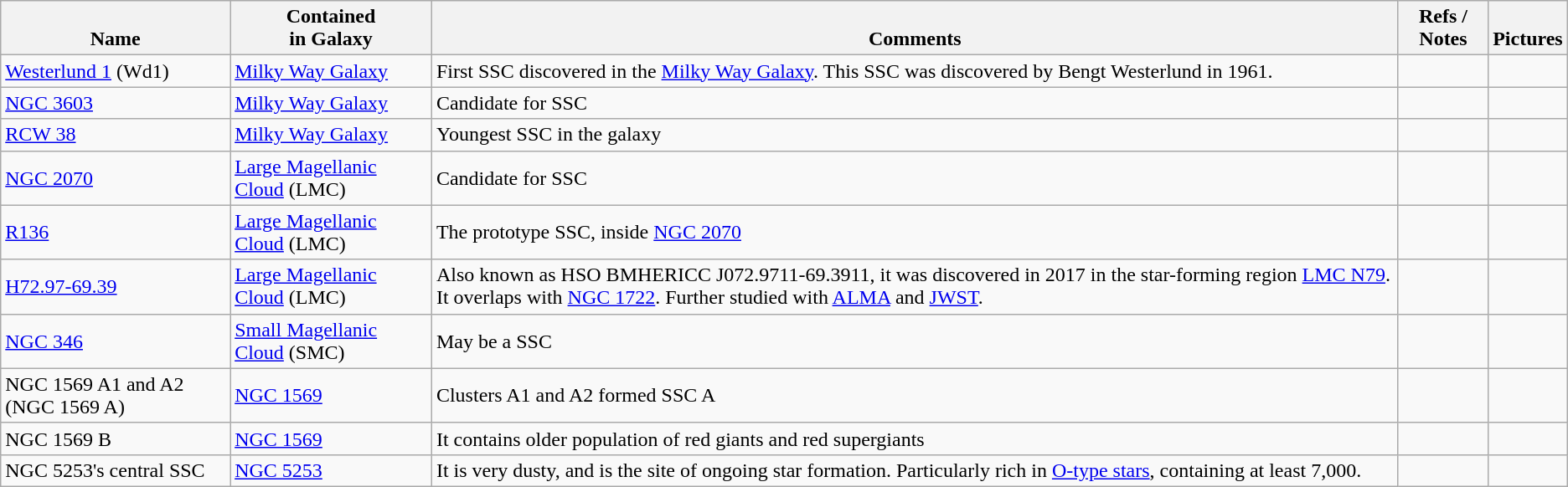<table class=wikitable>
<tr style="vertical-align:bottom;">
<th>Name</th>
<th>Contained<br>in Galaxy</th>
<th>Comments</th>
<th>Refs / Notes</th>
<th>Pictures</th>
</tr>
<tr>
<td><a href='#'>Westerlund 1</a> (Wd1)</td>
<td><a href='#'>Milky Way Galaxy</a></td>
<td>First SSC discovered in the <a href='#'>Milky Way Galaxy</a>. This SSC was discovered by Bengt Westerlund in 1961.</td>
<td></td>
<td></td>
</tr>
<tr>
<td><a href='#'>NGC 3603</a></td>
<td><a href='#'>Milky Way Galaxy</a></td>
<td>Candidate for SSC</td>
<td></td>
<td></td>
</tr>
<tr>
<td><a href='#'>RCW 38</a></td>
<td><a href='#'>Milky Way Galaxy</a></td>
<td>Youngest SSC in the galaxy</td>
<td></td>
<td></td>
</tr>
<tr>
<td><a href='#'>NGC 2070</a></td>
<td><a href='#'>Large Magellanic Cloud</a> (LMC)</td>
<td>Candidate for SSC</td>
<td></td>
<td></td>
</tr>
<tr>
<td><a href='#'>R136</a></td>
<td><a href='#'>Large Magellanic Cloud</a> (LMC)</td>
<td>The prototype SSC, inside <a href='#'>NGC 2070</a></td>
<td></td>
<td></td>
</tr>
<tr>
<td><a href='#'>H72.97-69.39</a></td>
<td><a href='#'>Large Magellanic Cloud</a> (LMC)</td>
<td>Also known as HSO BMHERICC J072.9711-69.3911, it was discovered in 2017 in the star-forming region <a href='#'>LMC N79</a>. It overlaps with <a href='#'>NGC 1722</a>. Further studied with <a href='#'>ALMA</a> and <a href='#'>JWST</a>.</td>
<td></td>
<td></td>
</tr>
<tr>
<td><a href='#'>NGC 346</a></td>
<td><a href='#'>Small Magellanic Cloud</a> (SMC)</td>
<td>May be a SSC</td>
<td></td>
<td></td>
</tr>
<tr>
<td>NGC 1569 A1 and A2 (NGC 1569 A)</td>
<td><a href='#'>NGC 1569</a></td>
<td>Clusters A1 and A2 formed SSC A</td>
<td></td>
<td></td>
</tr>
<tr>
<td>NGC 1569 B</td>
<td><a href='#'>NGC 1569</a></td>
<td>It contains older population of red giants and red supergiants</td>
<td></td>
<td></td>
</tr>
<tr>
<td>NGC 5253's central SSC</td>
<td><a href='#'>NGC 5253</a></td>
<td>It is very dusty, and is the site of ongoing star formation. Particularly rich in <a href='#'>O-type stars</a>, containing at least 7,000.</td>
<td></td>
<td></td>
</tr>
</table>
